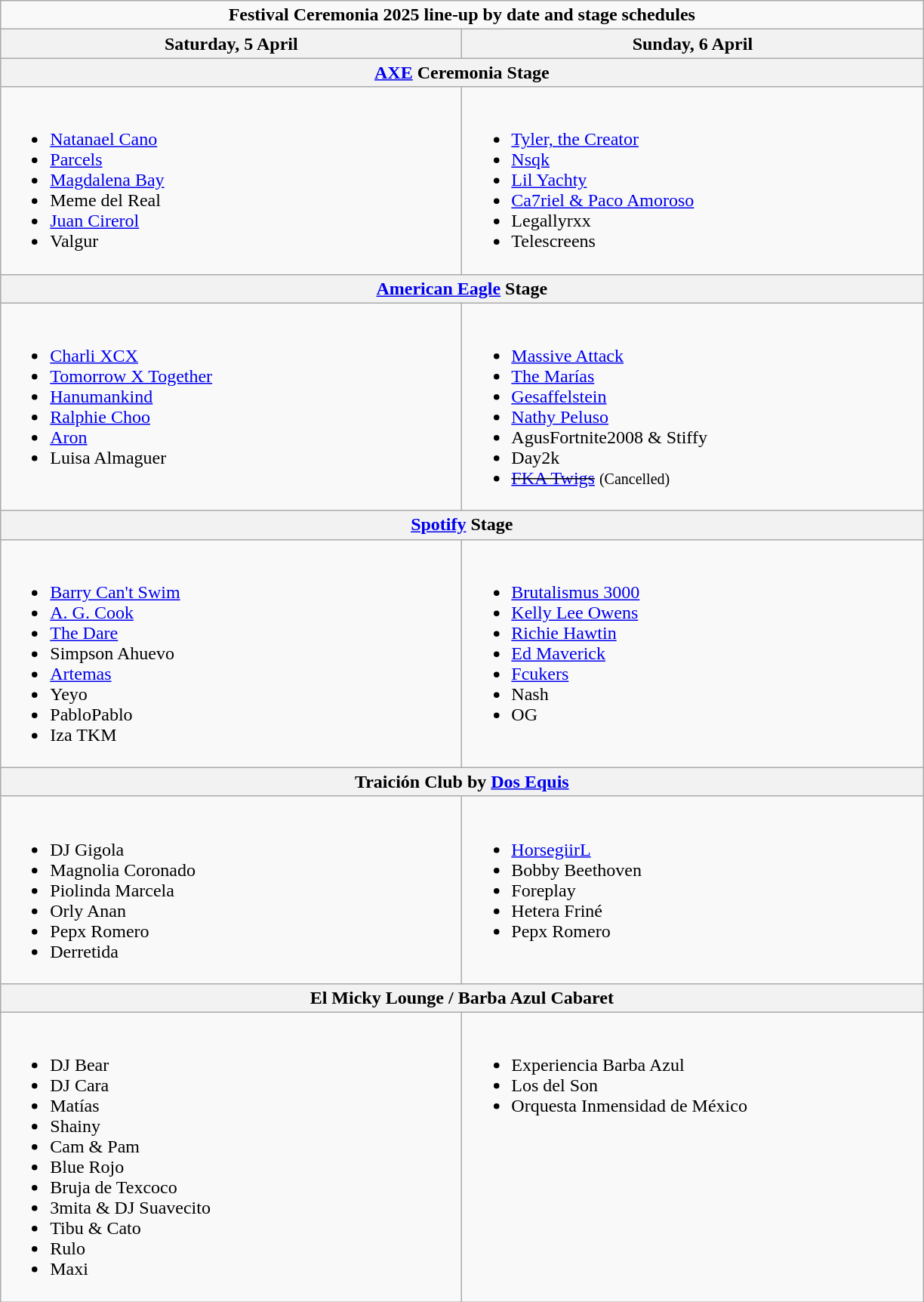<table class="wikitable collapsible autocollapse">
<tr>
<td colspan="2" align="center"><strong>Festival Ceremonia 2025 line-up by date and stage schedules</strong></td>
</tr>
<tr>
<th scope="col" style="width:25em">Saturday, 5 April</th>
<th scope="col" style="width:25em">Sunday, 6 April</th>
</tr>
<tr>
<th colspan="2"><strong><a href='#'>AXE</a> Ceremonia Stage</strong></th>
</tr>
<tr valign="top">
<td><br><ul><li><a href='#'>Natanael Cano</a></li><li><a href='#'>Parcels</a></li><li><a href='#'>Magdalena Bay</a></li><li>Meme del Real</li><li><a href='#'>Juan Cirerol</a></li><li>Valgur</li></ul></td>
<td><br><ul><li><a href='#'>Tyler, the Creator</a></li><li><a href='#'>Nsqk</a></li><li><a href='#'>Lil Yachty</a></li><li><a href='#'>Ca7riel & Paco Amoroso</a></li><li>Legallyrxx</li><li>Telescreens</li></ul></td>
</tr>
<tr>
<th colspan="2"><strong><a href='#'>American Eagle</a> Stage</strong></th>
</tr>
<tr valign="top">
<td><br><ul><li><a href='#'>Charli XCX</a></li><li><a href='#'>Tomorrow X Together</a></li><li><a href='#'>Hanumankind</a></li><li><a href='#'>Ralphie Choo</a></li><li><a href='#'>Aron</a></li><li>Luisa Almaguer</li></ul></td>
<td><br><ul><li><a href='#'>Massive Attack</a></li><li><a href='#'>The Marías</a></li><li><a href='#'>Gesaffelstein</a></li><li><a href='#'>Nathy Peluso</a></li><li>AgusFortnite2008 & Stiffy</li><li>Day2k</li><li><s><a href='#'>FKA Twigs</a></s> <small>(Cancelled)</small></li></ul></td>
</tr>
<tr>
<th colspan="2"><strong><a href='#'>Spotify</a> Stage</strong></th>
</tr>
<tr valign="top">
<td><br><ul><li><a href='#'>Barry Can't Swim</a></li><li><a href='#'>A. G. Cook</a></li><li><a href='#'>The Dare</a></li><li>Simpson Ahuevo</li><li><a href='#'>Artemas</a></li><li>Yeyo</li><li>PabloPablo</li><li>Iza TKM</li></ul></td>
<td><br><ul><li><a href='#'>Brutalismus 3000</a></li><li><a href='#'>Kelly Lee Owens</a></li><li><a href='#'>Richie Hawtin</a></li><li><a href='#'>Ed Maverick</a></li><li><a href='#'>Fcukers</a></li><li>Nash</li><li>OG</li></ul></td>
</tr>
<tr>
<th colspan="2"><strong> Traición Club by <a href='#'>Dos Equis</a></strong></th>
</tr>
<tr valign="top">
<td><br><ul><li>DJ Gigola</li><li>Magnolia Coronado</li><li>Piolinda Marcela</li><li>Orly Anan</li><li>Pepx Romero</li><li>Derretida</li></ul></td>
<td><br><ul><li><a href='#'>HorsegiirL</a></li><li>Bobby Beethoven</li><li>Foreplay</li><li>Hetera Friné</li><li>Pepx Romero</li></ul></td>
</tr>
<tr>
<th colspan="2"><strong>El Micky Lounge / Barba Azul Cabaret</strong></th>
</tr>
<tr valign="top">
<td><br><ul><li>DJ Bear</li><li>DJ Cara</li><li>Matías</li><li>Shainy</li><li>Cam & Pam</li><li>Blue Rojo</li><li>Bruja de Texcoco</li><li>3mita & DJ Suavecito</li><li>Tibu & Cato</li><li>Rulo</li><li>Maxi</li></ul></td>
<td><br><ul><li>Experiencia Barba Azul</li><li>Los del Son</li><li>Orquesta Inmensidad de México</li></ul></td>
</tr>
</table>
